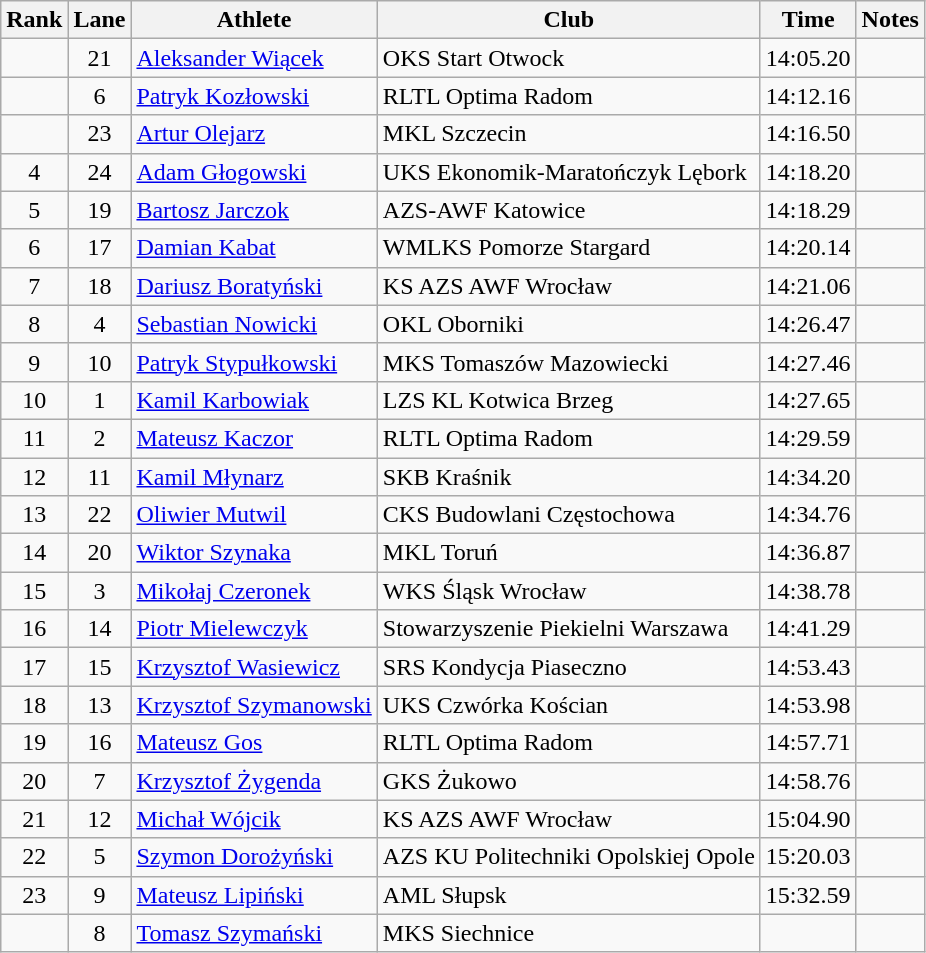<table class="wikitable sortable" style="text-align:center">
<tr>
<th>Rank</th>
<th>Lane</th>
<th>Athlete</th>
<th>Club</th>
<th>Time</th>
<th>Notes</th>
</tr>
<tr>
<td></td>
<td>21</td>
<td align=left><a href='#'>Aleksander Wiącek</a></td>
<td align=left>OKS Start Otwock</td>
<td>14:05.20</td>
<td></td>
</tr>
<tr>
<td></td>
<td>6</td>
<td align=left><a href='#'>Patryk Kozłowski</a></td>
<td align=left>RLTL Optima Radom</td>
<td>14:12.16</td>
<td></td>
</tr>
<tr>
<td></td>
<td>23</td>
<td align=left><a href='#'>Artur Olejarz</a></td>
<td align=left>MKL Szczecin</td>
<td>14:16.50</td>
<td></td>
</tr>
<tr>
<td>4</td>
<td>24</td>
<td align=left><a href='#'>Adam Głogowski</a></td>
<td align=left>UKS Ekonomik-Maratończyk Lębork</td>
<td>14:18.20</td>
<td></td>
</tr>
<tr>
<td>5</td>
<td>19</td>
<td align=left><a href='#'>Bartosz Jarczok</a></td>
<td align=left>AZS-AWF Katowice</td>
<td>14:18.29</td>
<td></td>
</tr>
<tr>
<td>6</td>
<td>17</td>
<td align=left><a href='#'>Damian Kabat</a></td>
<td align=left>WMLKS Pomorze Stargard</td>
<td>14:20.14</td>
<td></td>
</tr>
<tr>
<td>7</td>
<td>18</td>
<td align=left><a href='#'>Dariusz Boratyński</a></td>
<td align=left>KS AZS AWF Wrocław</td>
<td>14:21.06</td>
<td></td>
</tr>
<tr>
<td>8</td>
<td>4</td>
<td align=left><a href='#'>Sebastian Nowicki</a></td>
<td align=left>OKL Oborniki</td>
<td>14:26.47</td>
<td></td>
</tr>
<tr>
<td>9</td>
<td>10</td>
<td align=left><a href='#'>Patryk Stypułkowski</a></td>
<td align=left>MKS Tomaszów Mazowiecki</td>
<td>14:27.46</td>
<td></td>
</tr>
<tr>
<td>10</td>
<td>1</td>
<td align=left><a href='#'>Kamil Karbowiak</a></td>
<td align=left>LZS KL Kotwica Brzeg</td>
<td>14:27.65</td>
<td></td>
</tr>
<tr>
<td>11</td>
<td>2</td>
<td align=left><a href='#'>Mateusz Kaczor</a></td>
<td align=left>RLTL Optima Radom</td>
<td>14:29.59</td>
<td></td>
</tr>
<tr>
<td>12</td>
<td>11</td>
<td align=left><a href='#'>Kamil Młynarz</a></td>
<td align=left>SKB Kraśnik</td>
<td>14:34.20</td>
<td></td>
</tr>
<tr>
<td>13</td>
<td>22</td>
<td align=left><a href='#'>Oliwier Mutwil</a></td>
<td align=left>CKS Budowlani Częstochowa</td>
<td>14:34.76</td>
<td></td>
</tr>
<tr>
<td>14</td>
<td>20</td>
<td align=left><a href='#'>Wiktor Szynaka</a></td>
<td align=left>MKL Toruń</td>
<td>14:36.87</td>
<td></td>
</tr>
<tr>
<td>15</td>
<td>3</td>
<td align=left><a href='#'>Mikołaj Czeronek</a></td>
<td align=left>WKS Śląsk Wrocław</td>
<td>14:38.78</td>
<td></td>
</tr>
<tr>
<td>16</td>
<td>14</td>
<td align=left><a href='#'>Piotr Mielewczyk</a></td>
<td align=left>Stowarzyszenie Piekielni Warszawa</td>
<td>14:41.29</td>
<td></td>
</tr>
<tr>
<td>17</td>
<td>15</td>
<td align=left><a href='#'>Krzysztof Wasiewicz</a></td>
<td align=left>SRS Kondycja Piaseczno</td>
<td>14:53.43</td>
<td></td>
</tr>
<tr>
<td>18</td>
<td>13</td>
<td align=left><a href='#'>Krzysztof Szymanowski</a></td>
<td align=left>UKS Czwórka Kościan</td>
<td>14:53.98</td>
<td></td>
</tr>
<tr>
<td>19</td>
<td>16</td>
<td align=left><a href='#'>Mateusz Gos</a></td>
<td align=left>RLTL Optima Radom</td>
<td>14:57.71</td>
<td></td>
</tr>
<tr>
<td>20</td>
<td>7</td>
<td align=left><a href='#'>Krzysztof Żygenda</a></td>
<td align=left>GKS Żukowo</td>
<td>14:58.76</td>
<td></td>
</tr>
<tr>
<td>21</td>
<td>12</td>
<td align=left><a href='#'>Michał Wójcik</a></td>
<td align=left>KS AZS AWF Wrocław</td>
<td>15:04.90</td>
<td></td>
</tr>
<tr>
<td>22</td>
<td>5</td>
<td align=left><a href='#'>Szymon Dorożyński</a></td>
<td align=left>AZS KU Politechniki Opolskiej Opole</td>
<td>15:20.03</td>
<td></td>
</tr>
<tr>
<td>23</td>
<td>9</td>
<td align=left><a href='#'>Mateusz Lipiński</a></td>
<td align=left>AML Słupsk</td>
<td>15:32.59</td>
<td></td>
</tr>
<tr>
<td></td>
<td>8</td>
<td align=left><a href='#'>Tomasz Szymański</a></td>
<td align=left>MKS Siechnice</td>
<td></td>
<td></td>
</tr>
</table>
